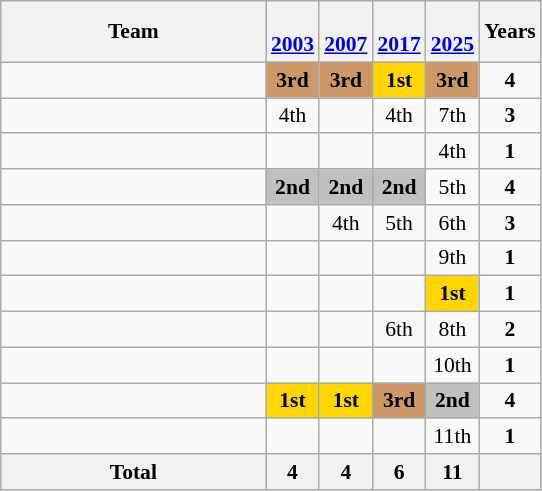<table class="wikitable" style="text-align:center; font-size:90%">
<tr>
<th width=170>Team</th>
<th><br><a href='#'>2003</a></th>
<th><br><a href='#'>2007</a></th>
<th><br><a href='#'>2017</a></th>
<th><br><a href='#'>2025</a></th>
<th>Years</th>
</tr>
<tr>
<td align=left></td>
<td bgcolor=cc9966><strong>3rd</strong></td>
<td bgcolor=cc9966><strong>3rd</strong></td>
<td bgcolor=gold><strong>1st</strong></td>
<td bgcolor=cc9966><strong>3rd</strong></td>
<td><strong>4</strong></td>
</tr>
<tr>
<td align=left></td>
<td>4th</td>
<td></td>
<td>4th</td>
<td>7th</td>
<td><strong>3</strong></td>
</tr>
<tr>
<td align=left></td>
<td></td>
<td></td>
<td></td>
<td>4th</td>
<td><strong>1</strong></td>
</tr>
<tr>
<td align=left></td>
<td bgcolor=silver><strong>2nd</strong></td>
<td bgcolor=silver><strong>2nd</strong></td>
<td bgcolor=silver><strong>2nd</strong></td>
<td>5th</td>
<td><strong>4</strong></td>
</tr>
<tr>
<td align=left></td>
<td></td>
<td>4th</td>
<td>5th</td>
<td>6th</td>
<td><strong>3</strong></td>
</tr>
<tr>
<td align=left></td>
<td></td>
<td></td>
<td></td>
<td>9th</td>
<td><strong>1</strong></td>
</tr>
<tr>
<td align=left></td>
<td></td>
<td></td>
<td></td>
<td bgcolor=gold><strong>1st</strong></td>
<td><strong>1</strong></td>
</tr>
<tr>
<td align=left></td>
<td></td>
<td></td>
<td>6th</td>
<td>8th</td>
<td><strong>2</strong></td>
</tr>
<tr>
<td align=left></td>
<td></td>
<td></td>
<td></td>
<td>10th</td>
<td><strong>1</strong></td>
</tr>
<tr>
<td align=left></td>
<td bgcolor=gold><strong>1st</strong></td>
<td bgcolor=gold><strong>1st</strong></td>
<td bgcolor=cc9966><strong>3rd</strong></td>
<td bgcolor=silver><strong>2nd</strong></td>
<td><strong>4</strong></td>
</tr>
<tr>
<td align=left></td>
<td></td>
<td></td>
<td></td>
<td>11th</td>
<td><strong>1</strong></td>
</tr>
<tr>
<th>Total</th>
<th>4</th>
<th>4</th>
<th>6</th>
<th>11</th>
<th></th>
</tr>
</table>
